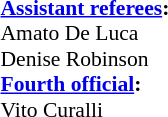<table style="width:100%;font-size:90%">
<tr>
<td><br><strong><a href='#'>Assistant referees</a>:</strong>
<br>Amato De Luca 
<br>Denise Robinson
<br><strong><a href='#'>Fourth official</a>:</strong>
<br>Vito Curalli</td>
<td style="width:60%; vertical-align:top"></td>
</tr>
</table>
